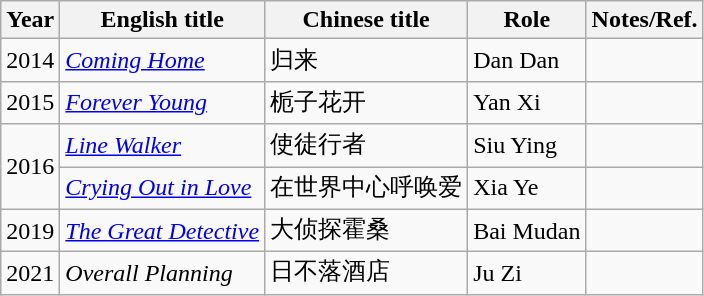<table class="wikitable">
<tr>
<th>Year</th>
<th>English title</th>
<th>Chinese title</th>
<th>Role</th>
<th>Notes/Ref.</th>
</tr>
<tr>
<td>2014</td>
<td><em><a href='#'>Coming Home</a></em></td>
<td>归来</td>
<td>Dan Dan</td>
<td></td>
</tr>
<tr>
<td>2015</td>
<td><em><a href='#'>Forever Young</a></em></td>
<td>栀子花开</td>
<td>Yan Xi</td>
<td></td>
</tr>
<tr>
<td rowspan=2>2016</td>
<td><em><a href='#'>Line Walker</a></em></td>
<td>使徒行者</td>
<td>Siu Ying</td>
<td></td>
</tr>
<tr>
<td><em><a href='#'>Crying Out in Love</a></em></td>
<td>在世界中心呼唤爱</td>
<td>Xia Ye</td>
<td></td>
</tr>
<tr>
<td>2019</td>
<td><em><a href='#'>The Great Detective</a></em></td>
<td>大侦探霍桑</td>
<td>Bai Mudan</td>
<td></td>
</tr>
<tr>
<td>2021</td>
<td><em>Overall Planning</em></td>
<td>日不落酒店</td>
<td>Ju Zi</td>
<td></td>
</tr>
</table>
